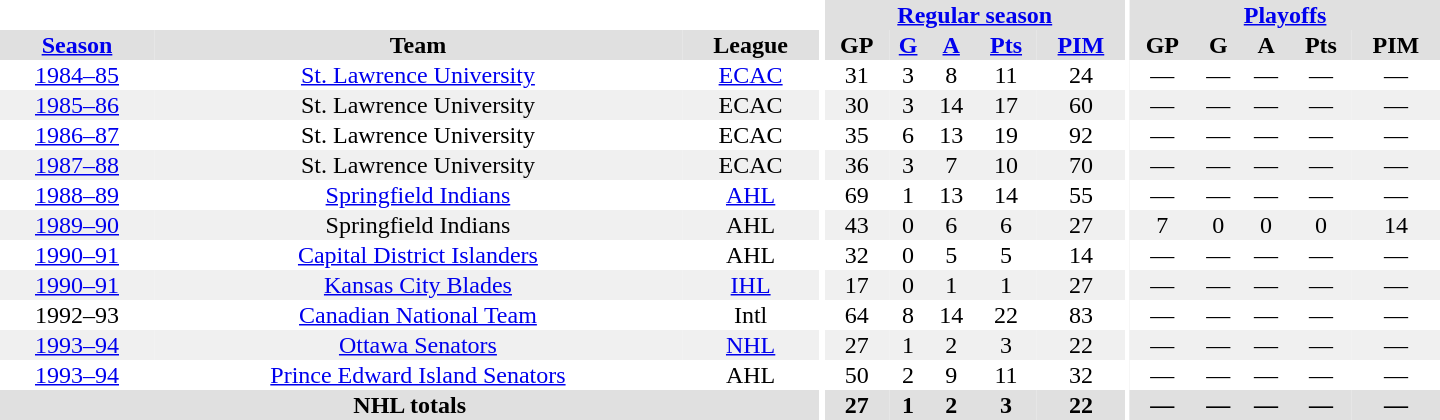<table border="0" cellpadding="1" cellspacing="0" style="text-align:center; width:60em">
<tr bgcolor="#e0e0e0">
<th colspan="3" bgcolor="#ffffff"></th>
<th rowspan="100" bgcolor="#ffffff"></th>
<th colspan="5"><a href='#'>Regular season</a></th>
<th rowspan="100" bgcolor="#ffffff"></th>
<th colspan="5"><a href='#'>Playoffs</a></th>
</tr>
<tr bgcolor="#e0e0e0">
<th><a href='#'>Season</a></th>
<th>Team</th>
<th>League</th>
<th>GP</th>
<th><a href='#'>G</a></th>
<th><a href='#'>A</a></th>
<th><a href='#'>Pts</a></th>
<th><a href='#'>PIM</a></th>
<th>GP</th>
<th>G</th>
<th>A</th>
<th>Pts</th>
<th>PIM</th>
</tr>
<tr>
<td><a href='#'>1984–85</a></td>
<td><a href='#'>St. Lawrence University</a></td>
<td><a href='#'>ECAC</a></td>
<td>31</td>
<td>3</td>
<td>8</td>
<td>11</td>
<td>24</td>
<td>—</td>
<td>—</td>
<td>—</td>
<td>—</td>
<td>—</td>
</tr>
<tr bgcolor="#f0f0f0">
<td><a href='#'>1985–86</a></td>
<td>St. Lawrence University</td>
<td>ECAC</td>
<td>30</td>
<td>3</td>
<td>14</td>
<td>17</td>
<td>60</td>
<td>—</td>
<td>—</td>
<td>—</td>
<td>—</td>
<td>—</td>
</tr>
<tr>
<td><a href='#'>1986–87</a></td>
<td>St. Lawrence University</td>
<td>ECAC</td>
<td>35</td>
<td>6</td>
<td>13</td>
<td>19</td>
<td>92</td>
<td>—</td>
<td>—</td>
<td>—</td>
<td>—</td>
<td>—</td>
</tr>
<tr bgcolor="#f0f0f0">
<td><a href='#'>1987–88</a></td>
<td>St. Lawrence University</td>
<td>ECAC</td>
<td>36</td>
<td>3</td>
<td>7</td>
<td>10</td>
<td>70</td>
<td>—</td>
<td>—</td>
<td>—</td>
<td>—</td>
<td>—</td>
</tr>
<tr>
<td><a href='#'>1988–89</a></td>
<td><a href='#'>Springfield Indians</a></td>
<td><a href='#'>AHL</a></td>
<td>69</td>
<td>1</td>
<td>13</td>
<td>14</td>
<td>55</td>
<td>—</td>
<td>—</td>
<td>—</td>
<td>—</td>
<td>—</td>
</tr>
<tr bgcolor="#f0f0f0">
<td><a href='#'>1989–90</a></td>
<td>Springfield Indians</td>
<td>AHL</td>
<td>43</td>
<td>0</td>
<td>6</td>
<td>6</td>
<td>27</td>
<td>7</td>
<td>0</td>
<td>0</td>
<td>0</td>
<td>14</td>
</tr>
<tr>
<td><a href='#'>1990–91</a></td>
<td><a href='#'>Capital District Islanders</a></td>
<td>AHL</td>
<td>32</td>
<td>0</td>
<td>5</td>
<td>5</td>
<td>14</td>
<td>—</td>
<td>—</td>
<td>—</td>
<td>—</td>
<td>—</td>
</tr>
<tr bgcolor="#f0f0f0">
<td><a href='#'>1990–91</a></td>
<td><a href='#'>Kansas City Blades</a></td>
<td><a href='#'>IHL</a></td>
<td>17</td>
<td>0</td>
<td>1</td>
<td>1</td>
<td>27</td>
<td>—</td>
<td>—</td>
<td>—</td>
<td>—</td>
<td>—</td>
</tr>
<tr>
<td>1992–93</td>
<td><a href='#'>Canadian National Team</a></td>
<td>Intl</td>
<td>64</td>
<td>8</td>
<td>14</td>
<td>22</td>
<td>83</td>
<td>—</td>
<td>—</td>
<td>—</td>
<td>—</td>
<td>—</td>
</tr>
<tr bgcolor="#f0f0f0">
<td><a href='#'>1993–94</a></td>
<td><a href='#'>Ottawa Senators</a></td>
<td><a href='#'>NHL</a></td>
<td>27</td>
<td>1</td>
<td>2</td>
<td>3</td>
<td>22</td>
<td>—</td>
<td>—</td>
<td>—</td>
<td>—</td>
<td>—</td>
</tr>
<tr>
<td><a href='#'>1993–94</a></td>
<td><a href='#'>Prince Edward Island Senators</a></td>
<td>AHL</td>
<td>50</td>
<td>2</td>
<td>9</td>
<td>11</td>
<td>32</td>
<td>—</td>
<td>—</td>
<td>—</td>
<td>—</td>
<td>—</td>
</tr>
<tr bgcolor="#e0e0e0">
<th colspan="3">NHL totals</th>
<th>27</th>
<th>1</th>
<th>2</th>
<th>3</th>
<th>22</th>
<th>—</th>
<th>—</th>
<th>—</th>
<th>—</th>
<th>—</th>
</tr>
</table>
